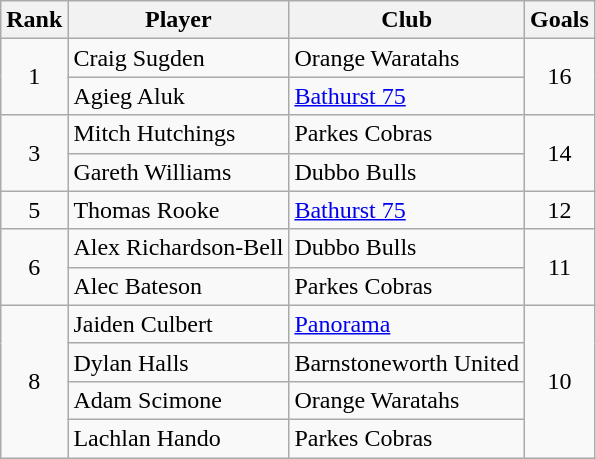<table class="wikitable" style="text-align:center">
<tr>
<th>Rank</th>
<th>Player</th>
<th>Club</th>
<th>Goals</th>
</tr>
<tr>
<td rowspan=2>1</td>
<td align=left>Craig Sugden</td>
<td align=left>Orange Waratahs</td>
<td rowspan=2>16</td>
</tr>
<tr>
<td align=left>Agieg Aluk</td>
<td align=left><a href='#'>Bathurst 75</a></td>
</tr>
<tr>
<td rowspan=2>3</td>
<td align=left>Mitch Hutchings</td>
<td align=left>Parkes Cobras</td>
<td rowspan=2>14</td>
</tr>
<tr>
<td align=left>Gareth Williams</td>
<td align=left>Dubbo Bulls</td>
</tr>
<tr>
<td rowspan=1>5</td>
<td align=left>Thomas Rooke</td>
<td align=left><a href='#'>Bathurst 75</a></td>
<td rowspan=1>12</td>
</tr>
<tr>
<td rowspan=2>6</td>
<td align=left>Alex Richardson-Bell</td>
<td align=left>Dubbo Bulls</td>
<td rowspan=2>11</td>
</tr>
<tr>
<td align=left>Alec Bateson</td>
<td align=left>Parkes Cobras</td>
</tr>
<tr>
<td rowspan=4>8</td>
<td align=left>Jaiden Culbert</td>
<td align=left><a href='#'>Panorama</a></td>
<td rowspan=4>10</td>
</tr>
<tr>
<td align=left>Dylan Halls</td>
<td align=left>Barnstoneworth United</td>
</tr>
<tr>
<td align=left>Adam Scimone</td>
<td align=left>Orange Waratahs</td>
</tr>
<tr>
<td align=left>Lachlan Hando</td>
<td align=left>Parkes Cobras</td>
</tr>
</table>
